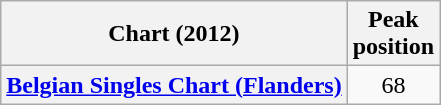<table class="wikitable plainrowheaders" style="text-align:center">
<tr>
<th scope="col">Chart (2012)</th>
<th scope="col">Peak<br>position</th>
</tr>
<tr>
<th scope="row"><a href='#'>Belgian Singles Chart (Flanders)</a></th>
<td>68</td>
</tr>
</table>
